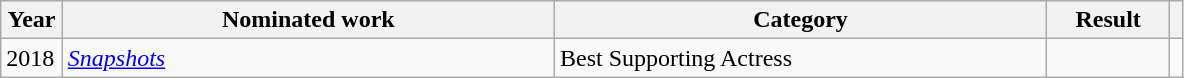<table class=wikitable>
<tr>
<th width=5%>Year</th>
<th style="width:40%;">Nominated work</th>
<th style="width:40%;">Category</th>
<th style="width:10%;">Result</th>
<th width=1%></th>
</tr>
<tr>
<td>2018</td>
<td><em><a href='#'>Snapshots</a></em></td>
<td>Best Supporting Actress</td>
<td></td>
<td></td>
</tr>
</table>
